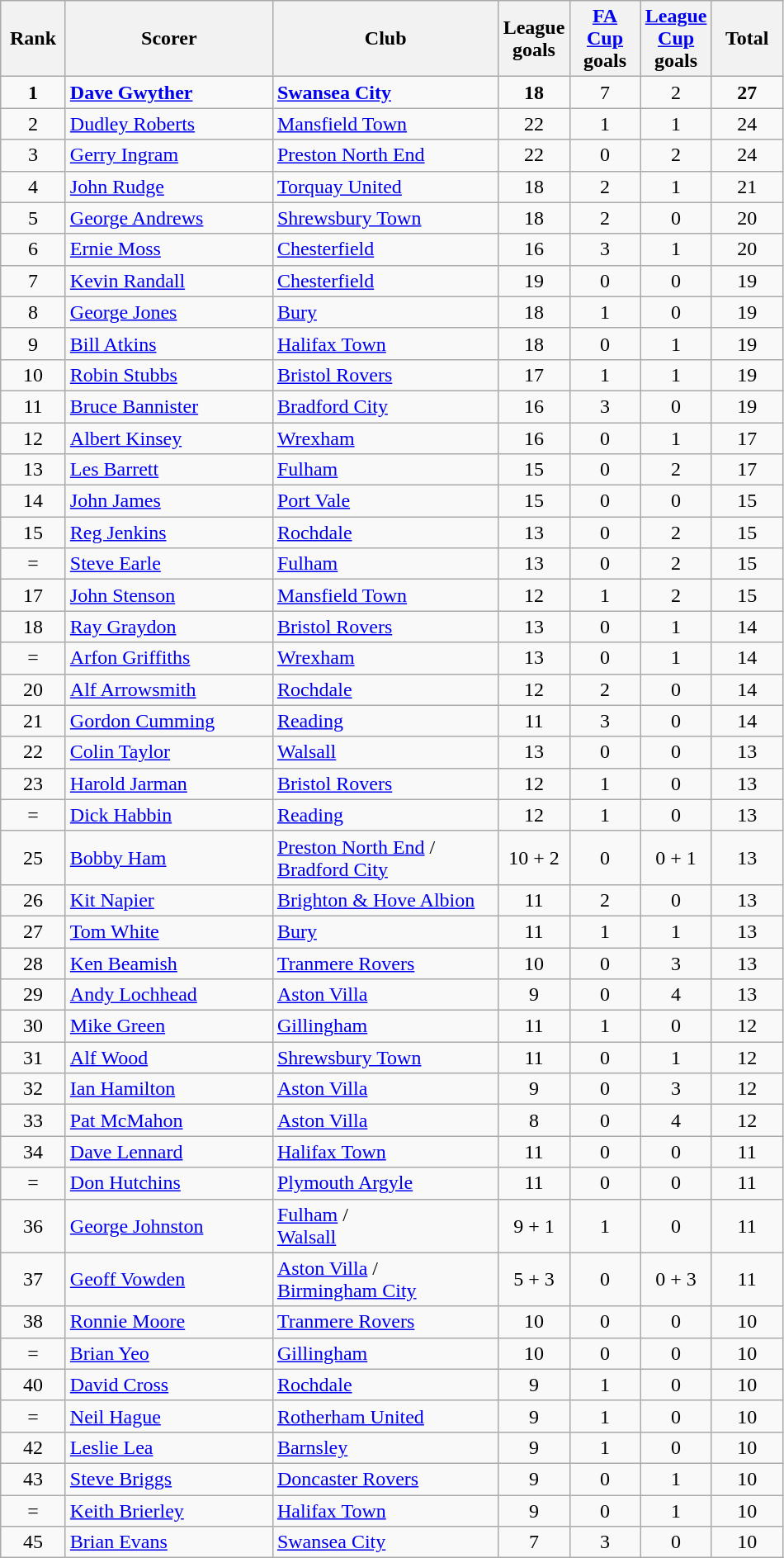<table class="wikitable" style="text-align: center;">
<tr>
<th width=45>Rank</th>
<th width=160>Scorer</th>
<th width=175>Club</th>
<th width=50>League goals</th>
<th width=50><a href='#'>FA Cup</a> goals</th>
<th width=50><a href='#'>League Cup</a> goals</th>
<th width=50>Total</th>
</tr>
<tr>
<td><strong>1</strong></td>
<td align=left> <strong> <a href='#'>Dave Gwyther</a></strong></td>
<td align=left><strong> <a href='#'>Swansea City</a></strong></td>
<td><strong>18</strong></td>
<td>7</td>
<td>2</td>
<td><strong>27</strong></td>
</tr>
<tr>
<td>2</td>
<td align=left> <a href='#'>Dudley Roberts</a></td>
<td align=left><a href='#'>Mansfield Town</a></td>
<td>22</td>
<td>1</td>
<td>1</td>
<td>24</td>
</tr>
<tr>
<td>3</td>
<td align=left> <a href='#'>Gerry Ingram</a></td>
<td align=left><a href='#'>Preston North End</a></td>
<td>22</td>
<td>0</td>
<td>2</td>
<td>24</td>
</tr>
<tr>
<td>4</td>
<td align=left> <a href='#'>John Rudge</a></td>
<td align=left><a href='#'>Torquay United</a></td>
<td>18</td>
<td>2</td>
<td>1</td>
<td>21</td>
</tr>
<tr>
<td>5</td>
<td align=left> <a href='#'>George Andrews</a></td>
<td align=left><a href='#'>Shrewsbury Town</a></td>
<td>18</td>
<td>2</td>
<td>0</td>
<td>20</td>
</tr>
<tr>
<td>6</td>
<td align=left> <a href='#'>Ernie Moss</a></td>
<td align=left><a href='#'>Chesterfield</a></td>
<td>16</td>
<td>3</td>
<td>1</td>
<td>20</td>
</tr>
<tr>
<td>7</td>
<td align=left> <a href='#'>Kevin Randall</a></td>
<td align=left><a href='#'>Chesterfield</a></td>
<td>19</td>
<td>0</td>
<td>0</td>
<td>19</td>
</tr>
<tr>
<td>8</td>
<td align=left> <a href='#'>George Jones</a></td>
<td align=left><a href='#'>Bury</a></td>
<td>18</td>
<td>1</td>
<td>0</td>
<td>19</td>
</tr>
<tr>
<td>9</td>
<td align=left> <a href='#'>Bill Atkins</a></td>
<td align=left><a href='#'>Halifax Town</a></td>
<td>18</td>
<td>0</td>
<td>1</td>
<td>19</td>
</tr>
<tr>
<td>10</td>
<td align=left> <a href='#'>Robin Stubbs</a></td>
<td align=left><a href='#'>Bristol Rovers</a></td>
<td>17</td>
<td>1</td>
<td>1</td>
<td>19</td>
</tr>
<tr>
<td>11</td>
<td align=left> <a href='#'>Bruce Bannister</a></td>
<td align=left><a href='#'>Bradford City</a></td>
<td>16</td>
<td>3</td>
<td>0</td>
<td>19</td>
</tr>
<tr>
<td>12</td>
<td align=left> <a href='#'>Albert Kinsey</a></td>
<td align=left><a href='#'>Wrexham</a></td>
<td>16</td>
<td>0</td>
<td>1</td>
<td>17</td>
</tr>
<tr>
<td>13</td>
<td align=left> <a href='#'>Les Barrett</a></td>
<td align=left><a href='#'>Fulham</a></td>
<td>15</td>
<td>0</td>
<td>2</td>
<td>17</td>
</tr>
<tr>
<td>14</td>
<td align=left> <a href='#'>John James</a></td>
<td align=left><a href='#'>Port Vale</a></td>
<td>15</td>
<td>0</td>
<td>0</td>
<td>15</td>
</tr>
<tr>
<td>15</td>
<td align=left> <a href='#'>Reg Jenkins</a></td>
<td align=left><a href='#'>Rochdale</a></td>
<td>13</td>
<td>0</td>
<td>2</td>
<td>15</td>
</tr>
<tr>
<td>=</td>
<td align=left> <a href='#'>Steve Earle</a></td>
<td align=left><a href='#'>Fulham</a></td>
<td>13</td>
<td>0</td>
<td>2</td>
<td>15</td>
</tr>
<tr>
<td>17</td>
<td align=left> <a href='#'>John Stenson</a></td>
<td align=left><a href='#'>Mansfield Town</a></td>
<td>12</td>
<td>1</td>
<td>2</td>
<td>15</td>
</tr>
<tr>
<td>18</td>
<td align=left> <a href='#'>Ray Graydon</a></td>
<td align=left><a href='#'>Bristol Rovers</a></td>
<td>13</td>
<td>0</td>
<td>1</td>
<td>14</td>
</tr>
<tr>
<td>=</td>
<td align=left> <a href='#'>Arfon Griffiths</a></td>
<td align=left><a href='#'>Wrexham</a></td>
<td>13</td>
<td>0</td>
<td>1</td>
<td>14</td>
</tr>
<tr>
<td>20</td>
<td align=left> <a href='#'>Alf Arrowsmith</a></td>
<td align=left><a href='#'>Rochdale</a></td>
<td>12</td>
<td>2</td>
<td>0</td>
<td>14</td>
</tr>
<tr>
<td>21</td>
<td align=left> <a href='#'>Gordon Cumming</a></td>
<td align=left><a href='#'>Reading</a></td>
<td>11</td>
<td>3</td>
<td>0</td>
<td>14</td>
</tr>
<tr>
<td>22</td>
<td align=left> <a href='#'>Colin Taylor</a></td>
<td align=left><a href='#'>Walsall</a></td>
<td>13</td>
<td>0</td>
<td>0</td>
<td>13</td>
</tr>
<tr>
<td>23</td>
<td align=left> <a href='#'>Harold Jarman</a></td>
<td align=left><a href='#'>Bristol Rovers</a></td>
<td>12</td>
<td>1</td>
<td>0</td>
<td>13</td>
</tr>
<tr>
<td>=</td>
<td align=left> <a href='#'>Dick Habbin</a></td>
<td align=left><a href='#'>Reading</a></td>
<td>12</td>
<td>1</td>
<td>0</td>
<td>13</td>
</tr>
<tr>
<td>25</td>
<td align=left> <a href='#'>Bobby Ham</a></td>
<td align=left><a href='#'>Preston North End</a> /<br><a href='#'>Bradford City</a></td>
<td>10 + 2</td>
<td>0</td>
<td>0 + 1</td>
<td>13</td>
</tr>
<tr>
<td>26</td>
<td align=left> <a href='#'>Kit Napier</a></td>
<td align=left><a href='#'>Brighton & Hove Albion</a></td>
<td>11</td>
<td>2</td>
<td>0</td>
<td>13</td>
</tr>
<tr>
<td>27</td>
<td align=left> <a href='#'>Tom White</a></td>
<td align=left><a href='#'>Bury</a></td>
<td>11</td>
<td>1</td>
<td>1</td>
<td>13</td>
</tr>
<tr>
<td>28</td>
<td align=left> <a href='#'>Ken Beamish</a></td>
<td align=left><a href='#'>Tranmere Rovers</a></td>
<td>10</td>
<td>0</td>
<td>3</td>
<td>13</td>
</tr>
<tr>
<td>29</td>
<td align=left> <a href='#'>Andy Lochhead</a></td>
<td align=left><a href='#'>Aston Villa</a></td>
<td>9</td>
<td>0</td>
<td>4</td>
<td>13</td>
</tr>
<tr>
<td>30</td>
<td align=left> <a href='#'>Mike Green</a></td>
<td align=left><a href='#'>Gillingham</a></td>
<td>11</td>
<td>1</td>
<td>0</td>
<td>12</td>
</tr>
<tr>
<td>31</td>
<td align=left> <a href='#'>Alf Wood</a></td>
<td align=left><a href='#'>Shrewsbury Town</a></td>
<td>11</td>
<td>0</td>
<td>1</td>
<td>12</td>
</tr>
<tr>
<td>32</td>
<td align=left> <a href='#'>Ian Hamilton</a></td>
<td align=left><a href='#'>Aston Villa</a></td>
<td>9</td>
<td>0</td>
<td>3</td>
<td>12</td>
</tr>
<tr>
<td>33</td>
<td align=left> <a href='#'>Pat McMahon</a></td>
<td align=left><a href='#'>Aston Villa</a></td>
<td>8</td>
<td>0</td>
<td>4</td>
<td>12</td>
</tr>
<tr>
<td>34</td>
<td align=left> <a href='#'>Dave Lennard</a></td>
<td align=left><a href='#'>Halifax Town</a></td>
<td>11</td>
<td>0</td>
<td>0</td>
<td>11</td>
</tr>
<tr>
<td>=</td>
<td align=left> <a href='#'>Don Hutchins</a></td>
<td align=left><a href='#'>Plymouth Argyle</a></td>
<td>11</td>
<td>0</td>
<td>0</td>
<td>11</td>
</tr>
<tr>
<td>36</td>
<td align=left> <a href='#'>George Johnston</a></td>
<td align=left><a href='#'>Fulham</a> /<br><a href='#'>Walsall</a></td>
<td>9 + 1</td>
<td>1</td>
<td>0</td>
<td>11</td>
</tr>
<tr>
<td>37</td>
<td align=left> <a href='#'>Geoff Vowden</a></td>
<td align=left><a href='#'>Aston Villa</a> /<br><a href='#'>Birmingham City</a></td>
<td>5 + 3</td>
<td>0</td>
<td>0 + 3</td>
<td>11</td>
</tr>
<tr>
<td>38</td>
<td align=left> <a href='#'>Ronnie Moore</a></td>
<td align=left><a href='#'>Tranmere Rovers</a></td>
<td>10</td>
<td>0</td>
<td>0</td>
<td>10</td>
</tr>
<tr>
<td>=</td>
<td align=left> <a href='#'>Brian Yeo</a></td>
<td align=left><a href='#'>Gillingham</a></td>
<td>10</td>
<td>0</td>
<td>0</td>
<td>10</td>
</tr>
<tr>
<td>40</td>
<td align=left> <a href='#'>David Cross</a></td>
<td align=left><a href='#'>Rochdale</a></td>
<td>9</td>
<td>1</td>
<td>0</td>
<td>10</td>
</tr>
<tr>
<td>=</td>
<td align=left> <a href='#'>Neil Hague</a></td>
<td align=left><a href='#'>Rotherham United</a></td>
<td>9</td>
<td>1</td>
<td>0</td>
<td>10</td>
</tr>
<tr>
<td>42</td>
<td align=left> <a href='#'>Leslie Lea</a></td>
<td align=left><a href='#'>Barnsley</a></td>
<td>9</td>
<td>1</td>
<td>0</td>
<td>10</td>
</tr>
<tr>
<td>43</td>
<td align=left> <a href='#'>Steve Briggs</a></td>
<td align=left><a href='#'>Doncaster Rovers</a></td>
<td>9</td>
<td>0</td>
<td>1</td>
<td>10</td>
</tr>
<tr>
<td>=</td>
<td align=left> <a href='#'>Keith Brierley</a></td>
<td align=left><a href='#'>Halifax Town</a></td>
<td>9</td>
<td>0</td>
<td>1</td>
<td>10</td>
</tr>
<tr>
<td>45</td>
<td align=left> <a href='#'>Brian Evans</a></td>
<td align=left><a href='#'>Swansea City</a></td>
<td>7</td>
<td>3</td>
<td>0</td>
<td>10</td>
</tr>
</table>
